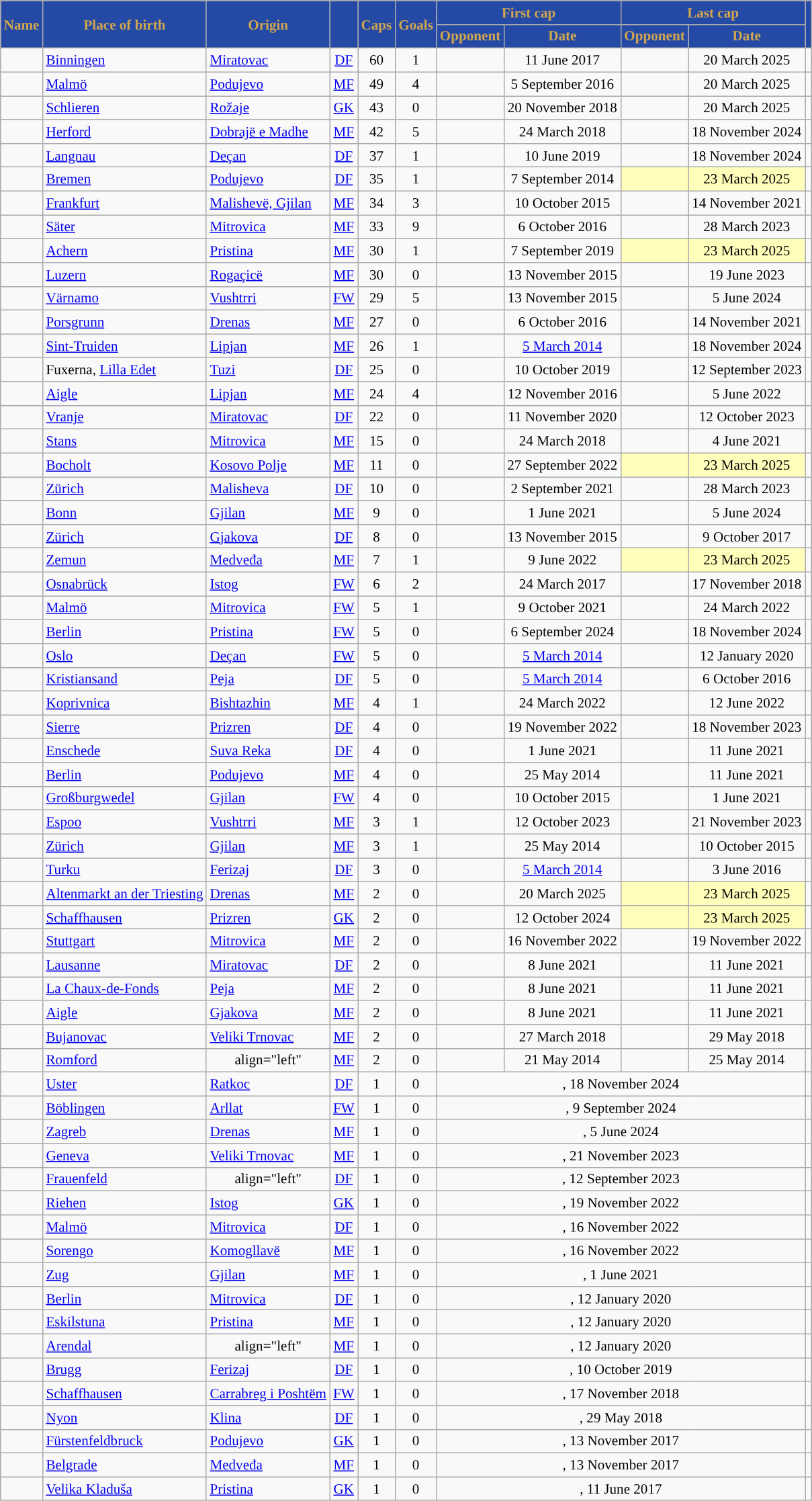<table class="wikitable" style="text-align: center;font-size:88%;">
<tr>
<th rowspan="2" style="background: #244AA5; color: #D0A650;">Name</th>
<th rowspan="2" style="background: #244AA5; color: #D0A650;">Place of birth</th>
<th rowspan="2" style="background: #244AA5; color: #D0A650;">Origin</th>
<th rowspan="2" style="background: #244AA5; color: #D0A650;"></th>
<th rowspan="2" style="background: #244AA5; color: #D0A650;">Caps</th>
<th rowspan="2" style="background: #244AA5; color: #D0A650;">Goals</th>
<th colspan="2" style="background: #244AA5; color: #D0A650;">First cap</th>
<th colspan="2" style="background: #244AA5; color: #D0A650;">Last cap</th>
<th rowspan="2" style="background: #244AA5; color: #D0A650;"></th>
</tr>
<tr>
<th style="background: #244AA5; color: #D0A650;">Opponent</th>
<th style="background: #244AA5; color: #D0A650;">Date</th>
<th style="background: #244AA5; color: #D0A650;">Opponent</th>
<th style="background: #244AA5; color: #D0A650;">Date</th>
</tr>
<tr>
<td align="left"><strong></strong></td>
<td align="left"> <a href='#'>Binningen</a></td>
<td align="left"><a href='#'>Miratovac</a></td>
<td><a href='#'>DF</a></td>
<td>60</td>
<td>1</td>
<td align="left"></td>
<td>11 June 2017</td>
<td align="left"></td>
<td>20 March 2025</td>
<td></td>
</tr>
<tr>
<td align="left"><strong></strong></td>
<td align="left"> <a href='#'>Malmö</a></td>
<td align="left"><a href='#'>Podujevo</a></td>
<td><a href='#'>MF</a></td>
<td>49</td>
<td>4</td>
<td align="left"></td>
<td>5 September 2016</td>
<td align="left"></td>
<td>20 March 2025</td>
<td></td>
</tr>
<tr>
<td align="left"><strong></strong></td>
<td align="left"> <a href='#'>Schlieren</a></td>
<td align="left"><a href='#'>Rožaje</a></td>
<td><a href='#'>GK</a></td>
<td>43</td>
<td>0</td>
<td align="left"></td>
<td>20 November 2018</td>
<td align="left"></td>
<td>20 March 2025</td>
<td></td>
</tr>
<tr>
<td align="left"><strong></strong></td>
<td align="left"> <a href='#'>Herford</a></td>
<td align="left"><a href='#'>Dobrajë e Madhe</a></td>
<td><a href='#'>MF</a></td>
<td>42</td>
<td>5</td>
<td align="left"></td>
<td>24 March 2018</td>
<td align="left"></td>
<td>18 November 2024</td>
<td></td>
</tr>
<tr>
<td align="left"><strong></strong></td>
<td align="left"> <a href='#'>Langnau</a></td>
<td align="left"><a href='#'>Deçan</a></td>
<td><a href='#'>DF</a></td>
<td>37</td>
<td>1</td>
<td align="left"></td>
<td>10 June 2019</td>
<td align="left"></td>
<td>18 November 2024</td>
<td></td>
</tr>
<tr>
<td align="left"><strong></strong></td>
<td align="left"> <a href='#'>Bremen</a></td>
<td align="left"><a href='#'>Podujevo</a></td>
<td><a href='#'>DF</a></td>
<td>35</td>
<td>1</td>
<td align="left"></td>
<td>7 September 2014</td>
<td align="left" bgcolor="#FFFFBB"></td>
<td bgcolor="#FFFFBB">23 March 2025</td>
<td></td>
</tr>
<tr>
<td align="left"></td>
<td align="left"> <a href='#'>Frankfurt</a></td>
<td align="left"><a href='#'>Malishevë, Gjilan</a></td>
<td><a href='#'>MF</a></td>
<td>34</td>
<td>3</td>
<td align="left"></td>
<td>10 October 2015</td>
<td align="left"></td>
<td>14 November 2021</td>
<td></td>
</tr>
<tr>
<td align="left"><strong></strong></td>
<td align="left"> <a href='#'>Säter</a></td>
<td align="left"><a href='#'>Mitrovica</a></td>
<td><a href='#'>MF</a></td>
<td>33</td>
<td>9</td>
<td align="left"></td>
<td>6 October 2016</td>
<td align="left"></td>
<td>28 March 2023</td>
<td></td>
</tr>
<tr>
<td align="left"><strong></strong></td>
<td align="left"> <a href='#'>Achern</a></td>
<td align="left"><a href='#'>Pristina</a></td>
<td><a href='#'>MF</a></td>
<td>30</td>
<td>1</td>
<td align="left"></td>
<td>7 September 2019</td>
<td align="left" bgcolor="#FFFFBB"></td>
<td bgcolor="#FFFFBB">23 March 2025</td>
<td></td>
</tr>
<tr>
<td align="left"></td>
<td align="left"> <a href='#'>Luzern</a></td>
<td align="left"><a href='#'>Rogaçicë</a></td>
<td><a href='#'>MF</a></td>
<td>30</td>
<td>0</td>
<td align="left"></td>
<td>13 November 2015</td>
<td align="left"></td>
<td>19 June 2023</td>
<td></td>
</tr>
<tr>
<td align="left"><strong></strong></td>
<td align="left"> <a href='#'>Värnamo</a></td>
<td align="left"><a href='#'>Vushtrri</a></td>
<td><a href='#'>FW</a></td>
<td>29</td>
<td>5</td>
<td align="left"></td>
<td>13 November 2015</td>
<td align="left"></td>
<td>5 June 2024</td>
<td></td>
</tr>
<tr>
<td align="left"></td>
<td align="left"> <a href='#'>Porsgrunn</a></td>
<td align="left"><a href='#'>Drenas</a></td>
<td><a href='#'>MF</a></td>
<td>27</td>
<td>0</td>
<td align="left"></td>
<td>6 October 2016</td>
<td align="left"></td>
<td>14 November 2021</td>
<td></td>
</tr>
<tr>
<td align="left"><strong></strong></td>
<td align="left"> <a href='#'>Sint-Truiden</a></td>
<td align="left"><a href='#'>Lipjan</a></td>
<td><a href='#'>MF</a></td>
<td>26</td>
<td>1</td>
<td align="left"></td>
<td><a href='#'>5 March 2014</a></td>
<td align="left"></td>
<td>18 November 2024</td>
<td></td>
</tr>
<tr>
<td align="left"></td>
<td align="left"> Fuxerna, <a href='#'>Lilla Edet</a></td>
<td align="left"><a href='#'>Tuzi</a></td>
<td><a href='#'>DF</a></td>
<td>25</td>
<td>0</td>
<td align="left"></td>
<td>10 October 2019</td>
<td align="left"></td>
<td>12 September 2023</td>
<td></td>
</tr>
<tr>
<td align="left"></td>
<td align="left"> <a href='#'>Aigle</a></td>
<td align="left"><a href='#'>Lipjan</a></td>
<td><a href='#'>MF</a></td>
<td>24</td>
<td>4</td>
<td align="left"></td>
<td>12 November 2016</td>
<td align="left"></td>
<td>5 June 2022</td>
<td></td>
</tr>
<tr>
<td align="left"></td>
<td align="left"> <a href='#'>Vranje</a></td>
<td align="left"><a href='#'>Miratovac</a></td>
<td><a href='#'>DF</a></td>
<td>22</td>
<td>0</td>
<td align="left"></td>
<td>11 November 2020</td>
<td align="left"></td>
<td>12 October 2023</td>
<td></td>
</tr>
<tr>
<td align="left"><strong></strong></td>
<td align="left"> <a href='#'>Stans</a></td>
<td align="left"><a href='#'>Mitrovica</a></td>
<td><a href='#'>MF</a></td>
<td>15</td>
<td>0</td>
<td align="left"></td>
<td>24 March 2018</td>
<td align="left"></td>
<td>4 June 2021</td>
<td></td>
</tr>
<tr>
<td align="left"><strong></strong></td>
<td align="left"> <a href='#'>Bocholt</a></td>
<td align="left"><a href='#'>Kosovo Polje</a></td>
<td><a href='#'>MF</a></td>
<td>11</td>
<td>0</td>
<td align="left"></td>
<td>27 September 2022</td>
<td align="left" bgcolor="#FFFFBB"></td>
<td bgcolor="#FFFFBB">23 March 2025</td>
<td></td>
</tr>
<tr>
<td align="left"><strong></strong></td>
<td align="left"> <a href='#'>Zürich</a></td>
<td align="left"><a href='#'>Malisheva</a></td>
<td><a href='#'>DF</a></td>
<td>10</td>
<td>0</td>
<td align="left"></td>
<td>2 September 2021</td>
<td align="left"></td>
<td>28 March 2023</td>
<td></td>
</tr>
<tr>
<td align="left"><strong></strong></td>
<td align="left"> <a href='#'>Bonn</a></td>
<td align="left"><a href='#'>Gjilan</a></td>
<td><a href='#'>MF</a></td>
<td>9</td>
<td>0</td>
<td align="left"></td>
<td>1 June 2021</td>
<td align="left"></td>
<td>5 June 2024</td>
<td></td>
</tr>
<tr>
<td align="left"></td>
<td align="left"> <a href='#'>Zürich</a></td>
<td align="left"><a href='#'>Gjakova</a></td>
<td><a href='#'>DF</a></td>
<td>8</td>
<td>0</td>
<td align="left"></td>
<td>13 November 2015</td>
<td align="left"></td>
<td>9 October 2017</td>
<td></td>
</tr>
<tr>
<td align="left"><strong></strong></td>
<td align="left"> <a href='#'>Zemun</a></td>
<td align="left"><a href='#'>Medveđa</a></td>
<td><a href='#'>MF</a></td>
<td>7</td>
<td>1</td>
<td align="left"></td>
<td>9 June 2022</td>
<td align="left" bgcolor="#FFFFBB"></td>
<td bgcolor="#FFFFBB">23 March 2025</td>
<td></td>
</tr>
<tr>
<td align="left"></td>
<td align="left"> <a href='#'>Osnabrück</a></td>
<td align="left"><a href='#'>Istog</a></td>
<td><a href='#'>FW</a></td>
<td>6</td>
<td>2</td>
<td align="left"></td>
<td>24 March 2017</td>
<td align="left"></td>
<td>17 November 2018</td>
<td></td>
</tr>
<tr>
<td align="left"></td>
<td align="left"> <a href='#'>Malmö</a></td>
<td align="left"><a href='#'>Mitrovica</a></td>
<td><a href='#'>FW</a></td>
<td>5</td>
<td>1</td>
<td align="left"></td>
<td>9 October 2021</td>
<td align="left"></td>
<td>24 March 2022</td>
<td></td>
</tr>
<tr>
<td align="left"><strong></strong></td>
<td align="left"> <a href='#'>Berlin</a></td>
<td align="left"><a href='#'>Pristina</a></td>
<td><a href='#'>FW</a></td>
<td>5</td>
<td>0</td>
<td align="left"></td>
<td>6 September 2024</td>
<td align="left"></td>
<td>18 November 2024</td>
<td></td>
</tr>
<tr>
<td align="left"></td>
<td align="left"> <a href='#'>Oslo</a></td>
<td align="left"><a href='#'>Deçan</a></td>
<td><a href='#'>FW</a></td>
<td>5</td>
<td>0</td>
<td align="left"></td>
<td><a href='#'>5 March 2014</a></td>
<td align="left"></td>
<td>12 January 2020</td>
<td></td>
</tr>
<tr>
<td align="left"></td>
<td align="left"> <a href='#'>Kristiansand</a></td>
<td align="left"><a href='#'>Peja</a></td>
<td><a href='#'>DF</a></td>
<td>5</td>
<td>0</td>
<td align="left"></td>
<td><a href='#'>5 March 2014</a></td>
<td align="left"></td>
<td>6 October 2016</td>
<td></td>
</tr>
<tr>
<td align="left"></td>
<td align="left"> <a href='#'>Koprivnica</a></td>
<td align="left"><a href='#'>Bishtazhin</a></td>
<td><a href='#'>MF</a></td>
<td>4</td>
<td>1</td>
<td align="left"></td>
<td>24 March 2022</td>
<td align="left"></td>
<td>12 June 2022</td>
<td></td>
</tr>
<tr>
<td align="left"><strong></strong></td>
<td align="left"> <a href='#'>Sierre</a></td>
<td align="left"><a href='#'>Prizren</a></td>
<td><a href='#'>DF</a></td>
<td>4</td>
<td>0</td>
<td align="left"></td>
<td>19 November 2022</td>
<td align="left"></td>
<td>18 November 2023</td>
<td></td>
</tr>
<tr>
<td align="left"></td>
<td align="left"> <a href='#'>Enschede</a></td>
<td align="left"><a href='#'>Suva Reka</a></td>
<td><a href='#'>DF</a></td>
<td>4</td>
<td>0</td>
<td align="left"></td>
<td>1 June 2021</td>
<td align="left"></td>
<td>11 June 2021</td>
<td></td>
</tr>
<tr>
<td align="left"></td>
<td align="left"> <a href='#'>Berlin</a></td>
<td align="left"><a href='#'>Podujevo</a></td>
<td><a href='#'>MF</a></td>
<td>4</td>
<td>0</td>
<td align="left"></td>
<td>25 May 2014</td>
<td align="left"></td>
<td>11 June 2021</td>
<td></td>
</tr>
<tr>
<td align="left"></td>
<td align="left"> <a href='#'>Großburgwedel</a></td>
<td align="left"><a href='#'>Gjilan</a></td>
<td><a href='#'>FW</a></td>
<td>4</td>
<td>0</td>
<td align="left"></td>
<td>10 October 2015</td>
<td align="left"></td>
<td>1 June 2021</td>
<td></td>
</tr>
<tr>
<td align="left"><strong></strong></td>
<td align="left"> <a href='#'>Espoo</a></td>
<td align="left"><a href='#'>Vushtrri</a></td>
<td><a href='#'>MF</a></td>
<td>3</td>
<td>1</td>
<td align="left"></td>
<td>12 October 2023</td>
<td align="left"></td>
<td>21 November 2023</td>
<td></td>
</tr>
<tr>
<td align="left"></td>
<td align="left"> <a href='#'>Zürich</a></td>
<td align="left"><a href='#'>Gjilan</a></td>
<td><a href='#'>MF</a></td>
<td>3</td>
<td>1</td>
<td align="left"></td>
<td>25 May 2014</td>
<td align="left"></td>
<td>10 October 2015</td>
<td></td>
</tr>
<tr>
<td align="left"></td>
<td align="left"> <a href='#'>Turku</a></td>
<td align="left"><a href='#'>Ferizaj</a></td>
<td><a href='#'>DF</a></td>
<td>3</td>
<td>0</td>
<td align="left"></td>
<td><a href='#'>5 March 2014</a></td>
<td align="left"></td>
<td>3 June 2016</td>
<td></td>
</tr>
<tr>
<td align="left"><strong></strong></td>
<td align="left"> <a href='#'>Altenmarkt an der Triesting</a></td>
<td align="left"><a href='#'>Drenas</a></td>
<td><a href='#'>MF</a></td>
<td>2</td>
<td>0</td>
<td align="left"></td>
<td>20 March 2025</td>
<td align="left" bgcolor="#FFFFBB"></td>
<td bgcolor="#FFFFBB">23 March 2025</td>
<td></td>
</tr>
<tr>
<td align="left"><strong></strong></td>
<td align="left"> <a href='#'>Schaffhausen</a></td>
<td align="left"><a href='#'>Prizren</a></td>
<td><a href='#'>GK</a></td>
<td>2</td>
<td>0</td>
<td align="left"></td>
<td>12 October 2024</td>
<td align="left" bgcolor="#FFFFBB"></td>
<td bgcolor="#FFFFBB">23 March 2025</td>
<td></td>
</tr>
<tr>
<td align="left"></td>
<td align="left"> <a href='#'>Stuttgart</a></td>
<td align="left"><a href='#'>Mitrovica</a></td>
<td><a href='#'>MF</a></td>
<td>2</td>
<td>0</td>
<td align="left"></td>
<td>16 November 2022</td>
<td align="left"></td>
<td>19 November 2022</td>
<td></td>
</tr>
<tr>
<td align="left"></td>
<td align="left"> <a href='#'>Lausanne</a></td>
<td align="left"><a href='#'>Miratovac</a></td>
<td><a href='#'>DF</a></td>
<td>2</td>
<td>0</td>
<td align="left"></td>
<td>8 June 2021</td>
<td align="left"></td>
<td>11 June 2021</td>
<td></td>
</tr>
<tr>
<td align="left"></td>
<td align="left"> <a href='#'>La Chaux-de-Fonds</a></td>
<td align="left"><a href='#'>Peja</a></td>
<td><a href='#'>MF</a></td>
<td>2</td>
<td>0</td>
<td align="left"></td>
<td>8 June 2021</td>
<td align="left"></td>
<td>11 June 2021</td>
<td></td>
</tr>
<tr>
<td align="left"></td>
<td align="left"> <a href='#'>Aigle</a></td>
<td align="left"><a href='#'>Gjakova</a></td>
<td><a href='#'>MF</a></td>
<td>2</td>
<td>0</td>
<td align="left"></td>
<td>8 June 2021</td>
<td align="left"></td>
<td>11 June 2021</td>
<td></td>
</tr>
<tr>
<td align="left"></td>
<td align="left"> <a href='#'>Bujanovac</a></td>
<td align="left"><a href='#'>Veliki Trnovac</a></td>
<td><a href='#'>MF</a></td>
<td>2</td>
<td>0</td>
<td align="left"></td>
<td>27 March 2018</td>
<td align="left"></td>
<td>29 May 2018</td>
<td></td>
</tr>
<tr>
<td align="left"></td>
<td align="left"> <a href='#'>Romford</a></td>
<td>align="left" </td>
<td><a href='#'>MF</a></td>
<td>2</td>
<td>0</td>
<td align="left"></td>
<td>21 May 2014</td>
<td align="left"></td>
<td>25 May 2014</td>
<td></td>
</tr>
<tr>
<td align="left"><strong></strong></td>
<td align="left"> <a href='#'>Uster</a></td>
<td align="left"><a href='#'>Ratkoc</a></td>
<td><a href='#'>DF</a></td>
<td>1</td>
<td>0</td>
<td align="centre" colspan="4">, 18 November 2024</td>
<td></td>
</tr>
<tr>
<td align="left"><strong></strong></td>
<td align="left"> <a href='#'>Böblingen</a></td>
<td align="left"><a href='#'>Arllat</a></td>
<td><a href='#'>FW</a></td>
<td>1</td>
<td>0</td>
<td align="centre" colspan="4">, 9 September 2024</td>
<td></td>
</tr>
<tr>
<td align="left"><strong></strong></td>
<td align="left"> <a href='#'>Zagreb</a></td>
<td align="left"><a href='#'>Drenas</a></td>
<td><a href='#'>MF</a></td>
<td>1</td>
<td>0</td>
<td align="centre" colspan="4">, 5 June 2024</td>
<td></td>
</tr>
<tr>
<td align="left"><strong></strong></td>
<td align="left"> <a href='#'>Geneva</a></td>
<td align="left"><a href='#'>Veliki Trnovac</a></td>
<td><a href='#'>MF</a></td>
<td>1</td>
<td>0</td>
<td align="centre" colspan="4">, 21 November 2023</td>
<td></td>
</tr>
<tr>
<td align="left"></td>
<td align="left"> <a href='#'>Frauenfeld</a></td>
<td>align="left" </td>
<td><a href='#'>DF</a></td>
<td>1</td>
<td>0</td>
<td align="centre" colspan="4">, 12 September 2023</td>
<td></td>
</tr>
<tr>
<td align="left"></td>
<td align="left"> <a href='#'>Riehen</a></td>
<td align="left"><a href='#'>Istog</a></td>
<td><a href='#'>GK</a></td>
<td>1</td>
<td>0</td>
<td align="centre" colspan="4">, 19 November 2022</td>
<td></td>
</tr>
<tr>
<td align="left"></td>
<td align="left"> <a href='#'>Malmö</a></td>
<td align="left"><a href='#'>Mitrovica</a></td>
<td><a href='#'>DF</a></td>
<td>1</td>
<td>0</td>
<td align="centre" colspan="4">, 16 November 2022</td>
<td></td>
</tr>
<tr>
<td align="left"></td>
<td align="left"> <a href='#'>Sorengo</a></td>
<td align="left"><a href='#'>Komogllavë</a></td>
<td><a href='#'>MF</a></td>
<td>1</td>
<td>0</td>
<td align="centre" colspan="4">, 16 November 2022</td>
<td></td>
</tr>
<tr>
<td align="left"></td>
<td align="left"> <a href='#'>Zug</a></td>
<td align="left"><a href='#'>Gjilan</a></td>
<td><a href='#'>MF</a></td>
<td>1</td>
<td>0</td>
<td align="centre" colspan="4">, 1 June 2021</td>
<td></td>
</tr>
<tr>
<td align="left"></td>
<td align="left"> <a href='#'>Berlin</a></td>
<td align="left"><a href='#'>Mitrovica</a></td>
<td><a href='#'>DF</a></td>
<td>1</td>
<td>0</td>
<td align="centre" colspan="4">, 12 January 2020</td>
<td></td>
</tr>
<tr>
<td align="left"><strong></strong></td>
<td align="left"> <a href='#'>Eskilstuna</a></td>
<td align="left"><a href='#'>Pristina</a></td>
<td><a href='#'>MF</a></td>
<td>1</td>
<td>0</td>
<td align="centre" colspan="4">, 12 January 2020</td>
<td></td>
</tr>
<tr>
<td align="left"></td>
<td align="left"> <a href='#'>Arendal</a></td>
<td>align="left" </td>
<td><a href='#'>MF</a></td>
<td>1</td>
<td>0</td>
<td align="centre" colspan="4">, 12 January 2020</td>
<td></td>
</tr>
<tr>
<td align="left"></td>
<td align="left"> <a href='#'>Brugg</a></td>
<td align="left"><a href='#'>Ferizaj</a></td>
<td><a href='#'>DF</a></td>
<td>1</td>
<td>0</td>
<td align="centre" colspan="4">, 10 October 2019</td>
<td></td>
</tr>
<tr>
<td align="left"></td>
<td align="left"> <a href='#'>Schaffhausen</a></td>
<td align="left"><a href='#'>Carrabreg i Poshtëm</a></td>
<td><a href='#'>FW</a></td>
<td>1</td>
<td>0</td>
<td align="centre" colspan="4">, 17 November 2018</td>
<td></td>
</tr>
<tr>
<td align="left"></td>
<td align="left"> <a href='#'>Nyon</a></td>
<td align="left"><a href='#'>Klina</a></td>
<td><a href='#'>DF</a></td>
<td>1</td>
<td>0</td>
<td align="centre" colspan="4">, 29 May 2018</td>
<td></td>
</tr>
<tr>
<td align="left"></td>
<td align="left"> <a href='#'>Fürstenfeldbruck</a></td>
<td align="left"><a href='#'>Podujevo</a></td>
<td><a href='#'>GK</a></td>
<td>1</td>
<td>0</td>
<td align="centre" colspan="4">, 13 November 2017</td>
<td></td>
</tr>
<tr>
<td align="left"></td>
<td align="left"> <a href='#'>Belgrade</a></td>
<td align="left"><a href='#'>Medveđa</a></td>
<td><a href='#'>MF</a></td>
<td>1</td>
<td>0</td>
<td align="centre" colspan="4">, 13 November 2017</td>
<td></td>
</tr>
<tr>
<td align="left"></td>
<td align="left"> <a href='#'>Velika Kladuša</a></td>
<td align="left"><a href='#'>Pristina</a> </td>
<td><a href='#'>GK</a></td>
<td>1</td>
<td>0</td>
<td align="centre" colspan="4">, 11 June 2017</td>
<td></td>
</tr>
</table>
